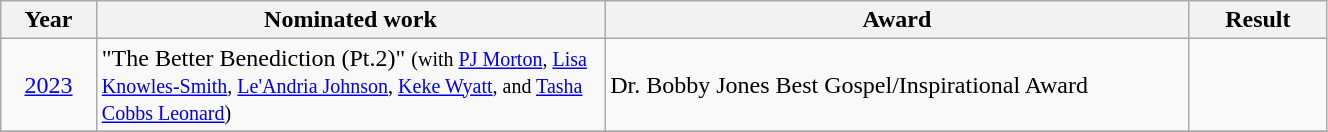<table class="wikitable" style="width:70%;">
<tr>
<th style="width:3%;">Year</th>
<th style="width:20%;">Nominated work</th>
<th style="width:23%;">Award</th>
<th style="width:5%;">Result</th>
</tr>
<tr>
<td align="center"><a href='#'>2023</a></td>
<td>"The Better Benediction (Pt.2)" <small>(with <a href='#'>PJ Morton</a>, <a href='#'>Lisa Knowles-Smith</a>, <a href='#'>Le'Andria Johnson</a>, <a href='#'>Keke Wyatt</a>, and <a href='#'>Tasha Cobbs Leonard</a>)</small></td>
<td>Dr. Bobby Jones Best Gospel/Inspirational Award</td>
<td></td>
</tr>
<tr>
</tr>
</table>
